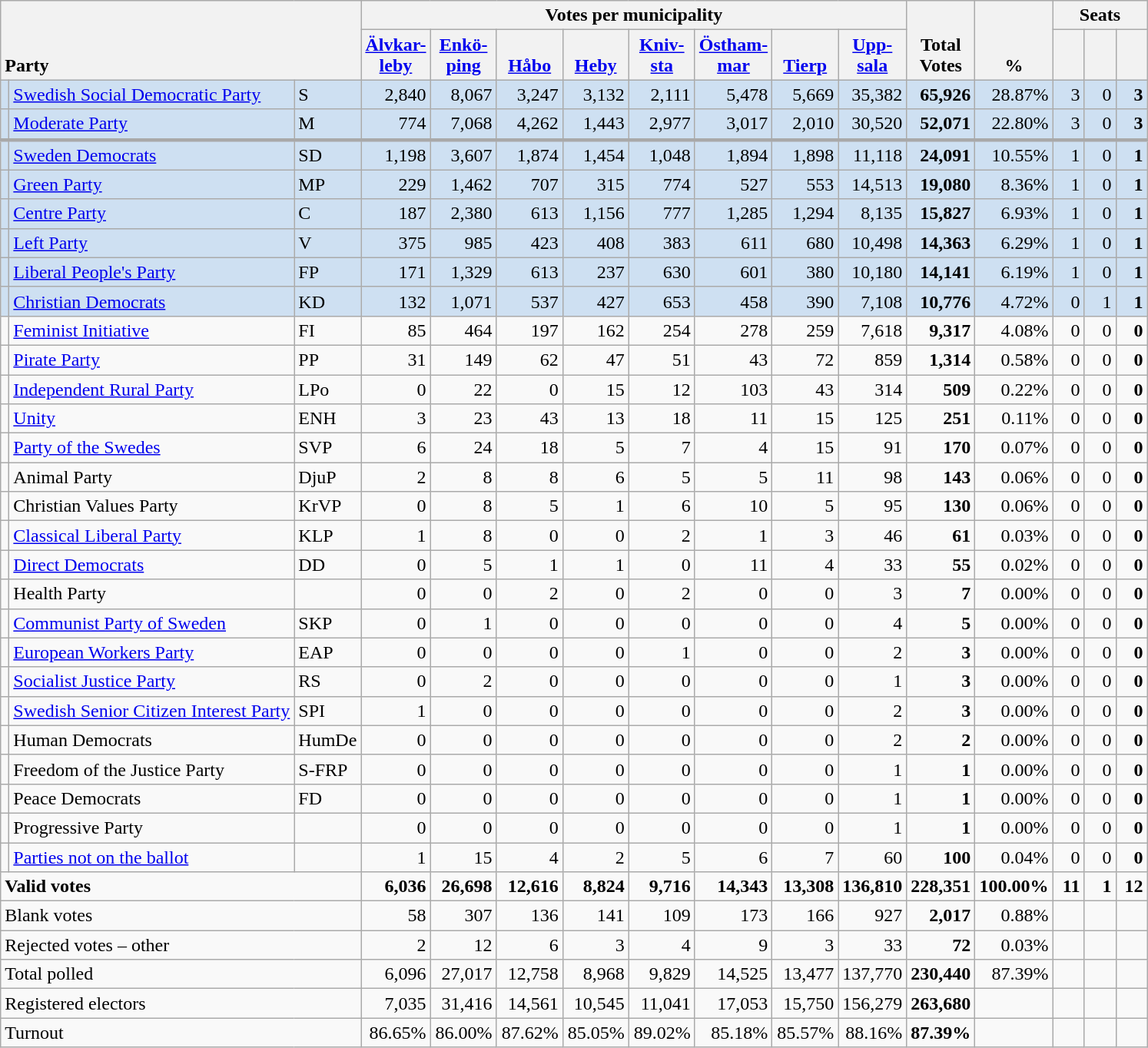<table class="wikitable" border="1" style="text-align:right;">
<tr>
<th style="text-align:left;" valign=bottom rowspan=2 colspan=3>Party</th>
<th colspan=8>Votes per municipality</th>
<th align=center valign=bottom rowspan=2 width="50">Total Votes</th>
<th align=center valign=bottom rowspan=2 width="50">%</th>
<th colspan=3>Seats</th>
</tr>
<tr>
<th align=center valign=bottom width="50"><a href='#'>Älvkar- leby</a></th>
<th align=center valign=bottom width="50"><a href='#'>Enkö- ping</a></th>
<th align=center valign=bottom width="50"><a href='#'>Håbo</a></th>
<th align=center valign=bottom width="50"><a href='#'>Heby</a></th>
<th align=center valign=bottom width="50"><a href='#'>Kniv- sta</a></th>
<th align=center valign=bottom width="50"><a href='#'>Östham- mar</a></th>
<th align=center valign=bottom width="50"><a href='#'>Tierp</a></th>
<th align=center valign=bottom width="50"><a href='#'>Upp- sala</a></th>
<th align=center valign=bottom width="20"><small></small></th>
<th align=center valign=bottom width="20"><small><a href='#'></a></small></th>
<th align=center valign=bottom width="20"><small></small></th>
</tr>
<tr style="background:#CEE0F2;">
<td></td>
<td align=left style="white-space: nowrap;"><a href='#'>Swedish Social Democratic Party</a></td>
<td align=left>S</td>
<td>2,840</td>
<td>8,067</td>
<td>3,247</td>
<td>3,132</td>
<td>2,111</td>
<td>5,478</td>
<td>5,669</td>
<td>35,382</td>
<td><strong>65,926</strong></td>
<td>28.87%</td>
<td>3</td>
<td>0</td>
<td><strong>3</strong></td>
</tr>
<tr style="background:#CEE0F2;">
<td></td>
<td align=left><a href='#'>Moderate Party</a></td>
<td align=left>M</td>
<td>774</td>
<td>7,068</td>
<td>4,262</td>
<td>1,443</td>
<td>2,977</td>
<td>3,017</td>
<td>2,010</td>
<td>30,520</td>
<td><strong>52,071</strong></td>
<td>22.80%</td>
<td>3</td>
<td>0</td>
<td><strong>3</strong></td>
</tr>
<tr style="background:#CEE0F2; border-top:3px solid darkgray;">
<td></td>
<td align=left><a href='#'>Sweden Democrats</a></td>
<td align=left>SD</td>
<td>1,198</td>
<td>3,607</td>
<td>1,874</td>
<td>1,454</td>
<td>1,048</td>
<td>1,894</td>
<td>1,898</td>
<td>11,118</td>
<td><strong>24,091</strong></td>
<td>10.55%</td>
<td>1</td>
<td>0</td>
<td><strong>1</strong></td>
</tr>
<tr style="background:#CEE0F2;">
<td></td>
<td align=left><a href='#'>Green Party</a></td>
<td align=left>MP</td>
<td>229</td>
<td>1,462</td>
<td>707</td>
<td>315</td>
<td>774</td>
<td>527</td>
<td>553</td>
<td>14,513</td>
<td><strong>19,080</strong></td>
<td>8.36%</td>
<td>1</td>
<td>0</td>
<td><strong>1</strong></td>
</tr>
<tr style="background:#CEE0F2;">
<td></td>
<td align=left><a href='#'>Centre Party</a></td>
<td align=left>C</td>
<td>187</td>
<td>2,380</td>
<td>613</td>
<td>1,156</td>
<td>777</td>
<td>1,285</td>
<td>1,294</td>
<td>8,135</td>
<td><strong>15,827</strong></td>
<td>6.93%</td>
<td>1</td>
<td>0</td>
<td><strong>1</strong></td>
</tr>
<tr style="background:#CEE0F2;">
<td></td>
<td align=left><a href='#'>Left Party</a></td>
<td align=left>V</td>
<td>375</td>
<td>985</td>
<td>423</td>
<td>408</td>
<td>383</td>
<td>611</td>
<td>680</td>
<td>10,498</td>
<td><strong>14,363</strong></td>
<td>6.29%</td>
<td>1</td>
<td>0</td>
<td><strong>1</strong></td>
</tr>
<tr style="background:#CEE0F2;">
<td></td>
<td align=left><a href='#'>Liberal People's Party</a></td>
<td align=left>FP</td>
<td>171</td>
<td>1,329</td>
<td>613</td>
<td>237</td>
<td>630</td>
<td>601</td>
<td>380</td>
<td>10,180</td>
<td><strong>14,141</strong></td>
<td>6.19%</td>
<td>1</td>
<td>0</td>
<td><strong>1</strong></td>
</tr>
<tr style="background:#CEE0F2;">
<td></td>
<td align=left><a href='#'>Christian Democrats</a></td>
<td align=left>KD</td>
<td>132</td>
<td>1,071</td>
<td>537</td>
<td>427</td>
<td>653</td>
<td>458</td>
<td>390</td>
<td>7,108</td>
<td><strong>10,776</strong></td>
<td>4.72%</td>
<td>0</td>
<td>1</td>
<td><strong>1</strong></td>
</tr>
<tr>
<td></td>
<td align=left><a href='#'>Feminist Initiative</a></td>
<td align=left>FI</td>
<td>85</td>
<td>464</td>
<td>197</td>
<td>162</td>
<td>254</td>
<td>278</td>
<td>259</td>
<td>7,618</td>
<td><strong>9,317</strong></td>
<td>4.08%</td>
<td>0</td>
<td>0</td>
<td><strong>0</strong></td>
</tr>
<tr>
<td></td>
<td align=left><a href='#'>Pirate Party</a></td>
<td align=left>PP</td>
<td>31</td>
<td>149</td>
<td>62</td>
<td>47</td>
<td>51</td>
<td>43</td>
<td>72</td>
<td>859</td>
<td><strong>1,314</strong></td>
<td>0.58%</td>
<td>0</td>
<td>0</td>
<td><strong>0</strong></td>
</tr>
<tr>
<td></td>
<td align=left><a href='#'>Independent Rural Party</a></td>
<td align=left>LPo</td>
<td>0</td>
<td>22</td>
<td>0</td>
<td>15</td>
<td>12</td>
<td>103</td>
<td>43</td>
<td>314</td>
<td><strong>509</strong></td>
<td>0.22%</td>
<td>0</td>
<td>0</td>
<td><strong>0</strong></td>
</tr>
<tr>
<td></td>
<td align=left><a href='#'>Unity</a></td>
<td align=left>ENH</td>
<td>3</td>
<td>23</td>
<td>43</td>
<td>13</td>
<td>18</td>
<td>11</td>
<td>15</td>
<td>125</td>
<td><strong>251</strong></td>
<td>0.11%</td>
<td>0</td>
<td>0</td>
<td><strong>0</strong></td>
</tr>
<tr>
<td></td>
<td align=left><a href='#'>Party of the Swedes</a></td>
<td align=left>SVP</td>
<td>6</td>
<td>24</td>
<td>18</td>
<td>5</td>
<td>7</td>
<td>4</td>
<td>15</td>
<td>91</td>
<td><strong>170</strong></td>
<td>0.07%</td>
<td>0</td>
<td>0</td>
<td><strong>0</strong></td>
</tr>
<tr>
<td></td>
<td align=left>Animal Party</td>
<td align=left>DjuP</td>
<td>2</td>
<td>8</td>
<td>8</td>
<td>6</td>
<td>5</td>
<td>5</td>
<td>11</td>
<td>98</td>
<td><strong>143</strong></td>
<td>0.06%</td>
<td>0</td>
<td>0</td>
<td><strong>0</strong></td>
</tr>
<tr>
<td></td>
<td align=left>Christian Values Party</td>
<td align=left>KrVP</td>
<td>0</td>
<td>8</td>
<td>5</td>
<td>1</td>
<td>6</td>
<td>10</td>
<td>5</td>
<td>95</td>
<td><strong>130</strong></td>
<td>0.06%</td>
<td>0</td>
<td>0</td>
<td><strong>0</strong></td>
</tr>
<tr>
<td></td>
<td align=left><a href='#'>Classical Liberal Party</a></td>
<td align=left>KLP</td>
<td>1</td>
<td>8</td>
<td>0</td>
<td>0</td>
<td>2</td>
<td>1</td>
<td>3</td>
<td>46</td>
<td><strong>61</strong></td>
<td>0.03%</td>
<td>0</td>
<td>0</td>
<td><strong>0</strong></td>
</tr>
<tr>
<td></td>
<td align=left><a href='#'>Direct Democrats</a></td>
<td align=left>DD</td>
<td>0</td>
<td>5</td>
<td>1</td>
<td>1</td>
<td>0</td>
<td>11</td>
<td>4</td>
<td>33</td>
<td><strong>55</strong></td>
<td>0.02%</td>
<td>0</td>
<td>0</td>
<td><strong>0</strong></td>
</tr>
<tr>
<td></td>
<td align=left>Health Party</td>
<td></td>
<td>0</td>
<td>0</td>
<td>2</td>
<td>0</td>
<td>2</td>
<td>0</td>
<td>0</td>
<td>3</td>
<td><strong>7</strong></td>
<td>0.00%</td>
<td>0</td>
<td>0</td>
<td><strong>0</strong></td>
</tr>
<tr>
<td></td>
<td align=left><a href='#'>Communist Party of Sweden</a></td>
<td align=left>SKP</td>
<td>0</td>
<td>1</td>
<td>0</td>
<td>0</td>
<td>0</td>
<td>0</td>
<td>0</td>
<td>4</td>
<td><strong>5</strong></td>
<td>0.00%</td>
<td>0</td>
<td>0</td>
<td><strong>0</strong></td>
</tr>
<tr>
<td></td>
<td align=left><a href='#'>European Workers Party</a></td>
<td align=left>EAP</td>
<td>0</td>
<td>0</td>
<td>0</td>
<td>0</td>
<td>1</td>
<td>0</td>
<td>0</td>
<td>2</td>
<td><strong>3</strong></td>
<td>0.00%</td>
<td>0</td>
<td>0</td>
<td><strong>0</strong></td>
</tr>
<tr>
<td></td>
<td align=left><a href='#'>Socialist Justice Party</a></td>
<td align=left>RS</td>
<td>0</td>
<td>2</td>
<td>0</td>
<td>0</td>
<td>0</td>
<td>0</td>
<td>0</td>
<td>1</td>
<td><strong>3</strong></td>
<td>0.00%</td>
<td>0</td>
<td>0</td>
<td><strong>0</strong></td>
</tr>
<tr>
<td></td>
<td align=left><a href='#'>Swedish Senior Citizen Interest Party</a></td>
<td align=left>SPI</td>
<td>1</td>
<td>0</td>
<td>0</td>
<td>0</td>
<td>0</td>
<td>0</td>
<td>0</td>
<td>2</td>
<td><strong>3</strong></td>
<td>0.00%</td>
<td>0</td>
<td>0</td>
<td><strong>0</strong></td>
</tr>
<tr>
<td></td>
<td align=left>Human Democrats</td>
<td align=left>HumDe</td>
<td>0</td>
<td>0</td>
<td>0</td>
<td>0</td>
<td>0</td>
<td>0</td>
<td>0</td>
<td>2</td>
<td><strong>2</strong></td>
<td>0.00%</td>
<td>0</td>
<td>0</td>
<td><strong>0</strong></td>
</tr>
<tr>
<td></td>
<td align=left>Freedom of the Justice Party</td>
<td align=left>S-FRP</td>
<td>0</td>
<td>0</td>
<td>0</td>
<td>0</td>
<td>0</td>
<td>0</td>
<td>0</td>
<td>1</td>
<td><strong>1</strong></td>
<td>0.00%</td>
<td>0</td>
<td>0</td>
<td><strong>0</strong></td>
</tr>
<tr>
<td></td>
<td align=left>Peace Democrats</td>
<td align=left>FD</td>
<td>0</td>
<td>0</td>
<td>0</td>
<td>0</td>
<td>0</td>
<td>0</td>
<td>0</td>
<td>1</td>
<td><strong>1</strong></td>
<td>0.00%</td>
<td>0</td>
<td>0</td>
<td><strong>0</strong></td>
</tr>
<tr>
<td></td>
<td align=left>Progressive Party</td>
<td></td>
<td>0</td>
<td>0</td>
<td>0</td>
<td>0</td>
<td>0</td>
<td>0</td>
<td>0</td>
<td>1</td>
<td><strong>1</strong></td>
<td>0.00%</td>
<td>0</td>
<td>0</td>
<td><strong>0</strong></td>
</tr>
<tr>
<td></td>
<td align=left><a href='#'>Parties not on the ballot</a></td>
<td></td>
<td>1</td>
<td>15</td>
<td>4</td>
<td>2</td>
<td>5</td>
<td>6</td>
<td>7</td>
<td>60</td>
<td><strong>100</strong></td>
<td>0.04%</td>
<td>0</td>
<td>0</td>
<td><strong>0</strong></td>
</tr>
<tr style="font-weight:bold">
<td align=left colspan=3>Valid votes</td>
<td>6,036</td>
<td>26,698</td>
<td>12,616</td>
<td>8,824</td>
<td>9,716</td>
<td>14,343</td>
<td>13,308</td>
<td>136,810</td>
<td>228,351</td>
<td>100.00%</td>
<td>11</td>
<td>1</td>
<td>12</td>
</tr>
<tr>
<td align=left colspan=3>Blank votes</td>
<td>58</td>
<td>307</td>
<td>136</td>
<td>141</td>
<td>109</td>
<td>173</td>
<td>166</td>
<td>927</td>
<td><strong>2,017</strong></td>
<td>0.88%</td>
<td></td>
<td></td>
<td></td>
</tr>
<tr>
<td align=left colspan=3>Rejected votes – other</td>
<td>2</td>
<td>12</td>
<td>6</td>
<td>3</td>
<td>4</td>
<td>9</td>
<td>3</td>
<td>33</td>
<td><strong>72</strong></td>
<td>0.03%</td>
<td></td>
<td></td>
<td></td>
</tr>
<tr>
<td align=left colspan=3>Total polled</td>
<td>6,096</td>
<td>27,017</td>
<td>12,758</td>
<td>8,968</td>
<td>9,829</td>
<td>14,525</td>
<td>13,477</td>
<td>137,770</td>
<td><strong>230,440</strong></td>
<td>87.39%</td>
<td></td>
<td></td>
<td></td>
</tr>
<tr>
<td align=left colspan=3>Registered electors</td>
<td>7,035</td>
<td>31,416</td>
<td>14,561</td>
<td>10,545</td>
<td>11,041</td>
<td>17,053</td>
<td>15,750</td>
<td>156,279</td>
<td><strong>263,680</strong></td>
<td></td>
<td></td>
<td></td>
<td></td>
</tr>
<tr>
<td align=left colspan=3>Turnout</td>
<td>86.65%</td>
<td>86.00%</td>
<td>87.62%</td>
<td>85.05%</td>
<td>89.02%</td>
<td>85.18%</td>
<td>85.57%</td>
<td>88.16%</td>
<td><strong>87.39%</strong></td>
<td></td>
<td></td>
<td></td>
<td></td>
</tr>
</table>
